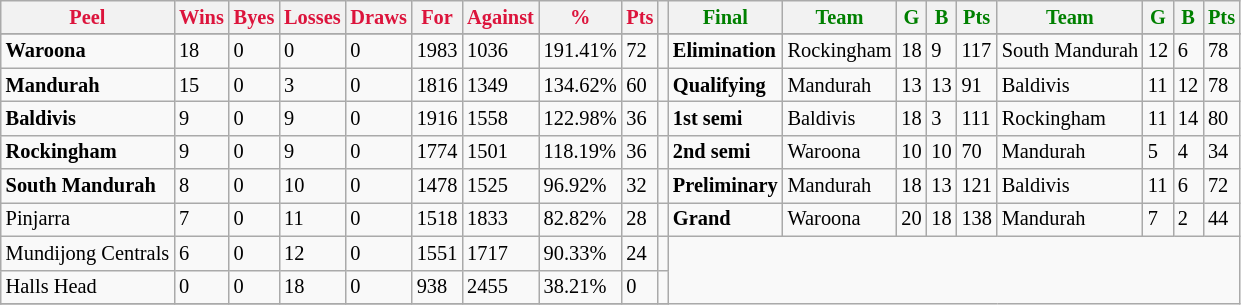<table style="font-size: 85%; text-align: left;" class="wikitable">
<tr>
<th style="color:crimson">Peel</th>
<th style="color:crimson">Wins</th>
<th style="color:crimson">Byes</th>
<th style="color:crimson">Losses</th>
<th style="color:crimson">Draws</th>
<th style="color:crimson">For</th>
<th style="color:crimson">Against</th>
<th style="color:crimson">%</th>
<th style="color:crimson">Pts</th>
<th></th>
<th style="color:green">Final</th>
<th style="color:green">Team</th>
<th style="color:green">G</th>
<th style="color:green">B</th>
<th style="color:green">Pts</th>
<th style="color:green">Team</th>
<th style="color:green">G</th>
<th style="color:green">B</th>
<th style="color:green">Pts</th>
</tr>
<tr>
</tr>
<tr>
</tr>
<tr>
<td><strong>	Waroona	</strong></td>
<td>18</td>
<td>0</td>
<td>0</td>
<td>0</td>
<td>1983</td>
<td>1036</td>
<td>191.41%</td>
<td>72</td>
<td></td>
<td><strong>Elimination</strong></td>
<td>Rockingham</td>
<td>18</td>
<td>9</td>
<td>117</td>
<td>South Mandurah</td>
<td>12</td>
<td>6</td>
<td>78</td>
</tr>
<tr>
<td><strong>	Mandurah	</strong></td>
<td>15</td>
<td>0</td>
<td>3</td>
<td>0</td>
<td>1816</td>
<td>1349</td>
<td>134.62%</td>
<td>60</td>
<td></td>
<td><strong>Qualifying</strong></td>
<td>Mandurah</td>
<td>13</td>
<td>13</td>
<td>91</td>
<td>Baldivis</td>
<td>11</td>
<td>12</td>
<td>78</td>
</tr>
<tr>
<td><strong>	Baldivis	</strong></td>
<td>9</td>
<td>0</td>
<td>9</td>
<td>0</td>
<td>1916</td>
<td>1558</td>
<td>122.98%</td>
<td>36</td>
<td></td>
<td><strong>1st semi</strong></td>
<td>Baldivis</td>
<td>18</td>
<td>3</td>
<td>111</td>
<td>Rockingham</td>
<td>11</td>
<td>14</td>
<td>80</td>
</tr>
<tr>
<td><strong>	Rockingham	</strong></td>
<td>9</td>
<td>0</td>
<td>9</td>
<td>0</td>
<td>1774</td>
<td>1501</td>
<td>118.19%</td>
<td>36</td>
<td></td>
<td><strong>2nd semi</strong></td>
<td>Waroona</td>
<td>10</td>
<td>10</td>
<td>70</td>
<td>Mandurah</td>
<td>5</td>
<td>4</td>
<td>34</td>
</tr>
<tr>
<td><strong>	South Mandurah	</strong></td>
<td>8</td>
<td>0</td>
<td>10</td>
<td>0</td>
<td>1478</td>
<td>1525</td>
<td>96.92%</td>
<td>32</td>
<td></td>
<td><strong>Preliminary</strong></td>
<td>Mandurah</td>
<td>18</td>
<td>13</td>
<td>121</td>
<td>Baldivis</td>
<td>11</td>
<td>6</td>
<td>72</td>
</tr>
<tr>
<td>Pinjarra</td>
<td>7</td>
<td>0</td>
<td>11</td>
<td>0</td>
<td>1518</td>
<td>1833</td>
<td>82.82%</td>
<td>28</td>
<td></td>
<td><strong>Grand</strong></td>
<td>Waroona</td>
<td>20</td>
<td>18</td>
<td>138</td>
<td>Mandurah</td>
<td>7</td>
<td>2</td>
<td>44</td>
</tr>
<tr>
<td>Mundijong Centrals</td>
<td>6</td>
<td>0</td>
<td>12</td>
<td>0</td>
<td>1551</td>
<td>1717</td>
<td>90.33%</td>
<td>24</td>
<td></td>
</tr>
<tr>
<td>Halls Head</td>
<td>0</td>
<td>0</td>
<td>18</td>
<td>0</td>
<td>938</td>
<td>2455</td>
<td>38.21%</td>
<td>0</td>
<td></td>
</tr>
<tr>
</tr>
</table>
